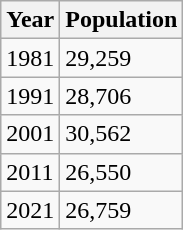<table class="wikitable">
<tr>
<th>Year</th>
<th>Population</th>
</tr>
<tr>
<td>1981</td>
<td>29,259</td>
</tr>
<tr>
<td>1991</td>
<td>28,706</td>
</tr>
<tr>
<td>2001</td>
<td>30,562</td>
</tr>
<tr>
<td>2011</td>
<td>26,550</td>
</tr>
<tr>
<td>2021</td>
<td>26,759</td>
</tr>
</table>
